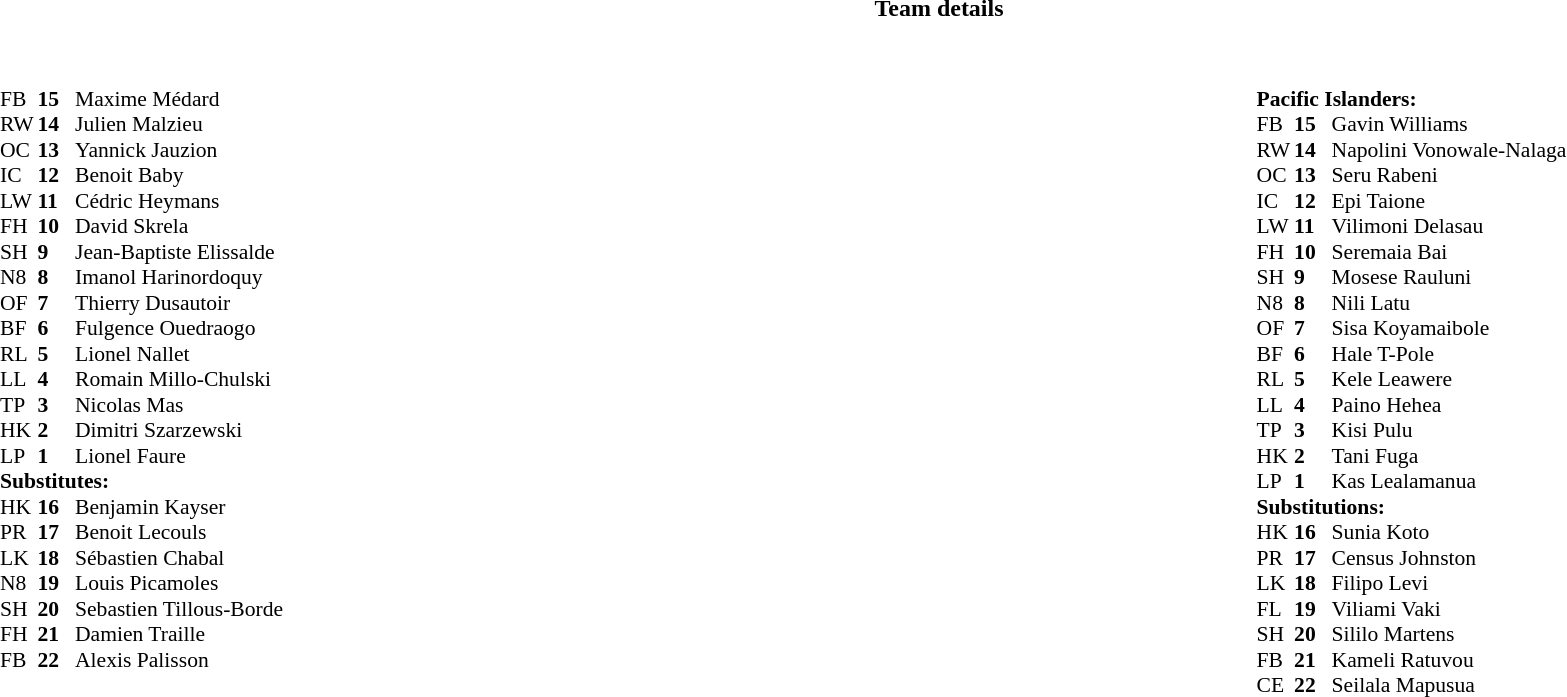<table border="0" width="100%" class="collapsible collapsed">
<tr>
<th>Team details</th>
</tr>
<tr>
<td><br><table width="100%">
<tr>
<td valign="top" width="50%"><br><table style="font-size: 90%" cellspacing="0" cellpadding="0">
<tr>
<th width="25"></th>
<th width="25"></th>
</tr>
<tr>
<td>FB</td>
<td><strong>15</strong></td>
<td>Maxime Médard</td>
</tr>
<tr>
<td>RW</td>
<td><strong>14</strong></td>
<td>Julien Malzieu</td>
</tr>
<tr>
<td>OC</td>
<td><strong>13</strong></td>
<td>Yannick Jauzion</td>
</tr>
<tr>
<td>IC</td>
<td><strong>12</strong></td>
<td>Benoit Baby</td>
</tr>
<tr>
<td>LW</td>
<td><strong>11</strong></td>
<td>Cédric Heymans</td>
</tr>
<tr>
<td>FH</td>
<td><strong>10</strong></td>
<td>David Skrela</td>
</tr>
<tr>
<td>SH</td>
<td><strong>9</strong></td>
<td>Jean-Baptiste Elissalde</td>
</tr>
<tr>
<td>N8</td>
<td><strong>8</strong></td>
<td>Imanol Harinordoquy</td>
</tr>
<tr>
<td>OF</td>
<td><strong>7</strong></td>
<td>Thierry Dusautoir</td>
</tr>
<tr>
<td>BF</td>
<td><strong>6</strong></td>
<td>Fulgence Ouedraogo</td>
</tr>
<tr>
<td>RL</td>
<td><strong>5</strong></td>
<td>Lionel Nallet</td>
</tr>
<tr>
<td>LL</td>
<td><strong>4</strong></td>
<td>Romain Millo-Chulski</td>
</tr>
<tr>
<td>TP</td>
<td><strong>3</strong></td>
<td>Nicolas Mas</td>
</tr>
<tr>
<td>HK</td>
<td><strong>2</strong></td>
<td>Dimitri Szarzewski</td>
</tr>
<tr>
<td>LP</td>
<td><strong>1</strong></td>
<td>Lionel Faure</td>
</tr>
<tr>
<td colspan=3><strong>Substitutes:</strong></td>
</tr>
<tr>
<td>HK</td>
<td><strong>16</strong></td>
<td>Benjamin Kayser</td>
</tr>
<tr>
<td>PR</td>
<td><strong>17</strong></td>
<td>Benoit Lecouls</td>
</tr>
<tr>
<td>LK</td>
<td><strong>18</strong></td>
<td>Sébastien Chabal</td>
</tr>
<tr>
<td>N8</td>
<td><strong>19</strong></td>
<td>Louis Picamoles</td>
</tr>
<tr>
<td>SH</td>
<td><strong>20</strong></td>
<td>Sebastien Tillous-Borde</td>
</tr>
<tr>
<td>FH</td>
<td><strong>21</strong></td>
<td>Damien Traille</td>
</tr>
<tr>
<td>FB</td>
<td><strong>22</strong></td>
<td>Alexis Palisson</td>
</tr>
<tr>
</tr>
</table>
</td>
<td></td>
<td valign="top" width="50%"><br><table style="font-size: 90%" cellspacing="0" cellpadding="0"  align="center">
<tr>
<td colspan="4"><strong>Pacific Islanders:</strong></td>
</tr>
<tr>
<th width="25"></th>
<th width="25"></th>
</tr>
<tr>
<td>FB</td>
<td><strong>15</strong></td>
<td>Gavin Williams</td>
</tr>
<tr>
<td>RW</td>
<td><strong>14</strong></td>
<td>Napolini Vonowale-Nalaga</td>
</tr>
<tr>
<td>OC</td>
<td><strong>13</strong></td>
<td>Seru Rabeni</td>
</tr>
<tr>
<td>IC</td>
<td><strong>12</strong></td>
<td>Epi Taione</td>
</tr>
<tr>
<td>LW</td>
<td><strong>11</strong></td>
<td>Vilimoni Delasau</td>
</tr>
<tr>
<td>FH</td>
<td><strong>10</strong></td>
<td>Seremaia Bai</td>
</tr>
<tr>
<td>SH</td>
<td><strong>9</strong></td>
<td>Mosese Rauluni</td>
</tr>
<tr>
<td>N8</td>
<td><strong>8</strong></td>
<td>Nili Latu</td>
</tr>
<tr>
<td>OF</td>
<td><strong>7</strong></td>
<td>Sisa Koyamaibole</td>
</tr>
<tr>
<td>BF</td>
<td><strong>6</strong></td>
<td>Hale T-Pole</td>
</tr>
<tr>
<td>RL</td>
<td><strong>5</strong></td>
<td>Kele Leawere</td>
</tr>
<tr>
<td>LL</td>
<td><strong>4</strong></td>
<td>Paino Hehea</td>
</tr>
<tr>
<td>TP</td>
<td><strong>3</strong></td>
<td>Kisi Pulu</td>
</tr>
<tr>
<td>HK</td>
<td><strong>2</strong></td>
<td>Tani Fuga</td>
</tr>
<tr>
<td>LP</td>
<td><strong>1</strong></td>
<td>Kas Lealamanua</td>
</tr>
<tr>
<td colspan=3><strong>Substitutions:</strong></td>
</tr>
<tr>
<td>HK</td>
<td><strong>16</strong></td>
<td>Sunia Koto</td>
</tr>
<tr>
<td>PR</td>
<td><strong>17</strong></td>
<td>Census Johnston</td>
</tr>
<tr>
<td>LK</td>
<td><strong>18</strong></td>
<td>Filipo Levi</td>
</tr>
<tr>
<td>FL</td>
<td><strong>19</strong></td>
<td>Viliami Vaki</td>
</tr>
<tr>
<td>SH</td>
<td><strong>20</strong></td>
<td>Sililo Martens</td>
</tr>
<tr>
<td>FB</td>
<td><strong>21</strong></td>
<td>Kameli Ratuvou</td>
</tr>
<tr>
<td>CE</td>
<td><strong>22</strong></td>
<td>Seilala Mapusua</td>
</tr>
<tr>
</tr>
</table>
</td>
</tr>
</table>
</td>
</tr>
</table>
